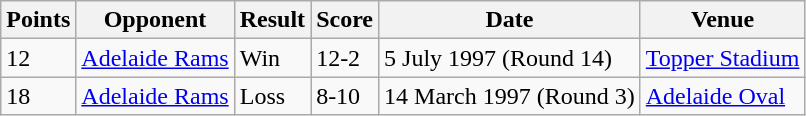<table class="wikitable">
<tr>
<th>Points</th>
<th>Opponent</th>
<th>Result</th>
<th>Score</th>
<th>Date</th>
<th>Venue</th>
</tr>
<tr>
<td>12</td>
<td><a href='#'>Adelaide Rams</a></td>
<td>Win</td>
<td>12-2</td>
<td>5 July 1997 (Round 14)</td>
<td><a href='#'>Topper Stadium</a></td>
</tr>
<tr>
<td>18</td>
<td><a href='#'>Adelaide Rams</a></td>
<td>Loss</td>
<td>8-10</td>
<td>14 March 1997 (Round 3)</td>
<td><a href='#'>Adelaide Oval</a></td>
</tr>
</table>
